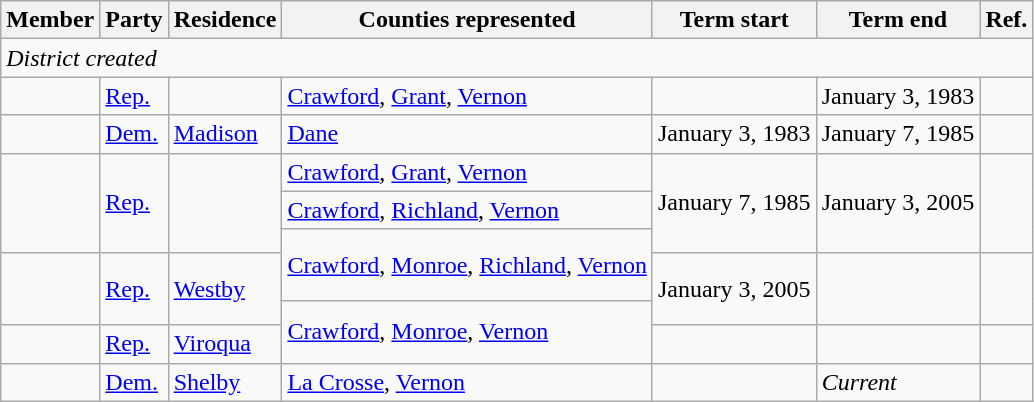<table class="wikitable">
<tr>
<th>Member</th>
<th>Party</th>
<th>Residence</th>
<th>Counties represented</th>
<th>Term start</th>
<th>Term end</th>
<th>Ref.</th>
</tr>
<tr>
<td colspan="7"><em>District created</em></td>
</tr>
<tr>
<td></td>
<td><a href='#'>Rep.</a></td>
<td></td>
<td><a href='#'>Crawford</a>, <a href='#'>Grant</a>, <a href='#'>Vernon</a></td>
<td></td>
<td>January 3, 1983</td>
<td></td>
</tr>
<tr>
<td></td>
<td><a href='#'>Dem.</a></td>
<td><a href='#'>Madison</a></td>
<td><a href='#'>Dane</a></td>
<td>January 3, 1983</td>
<td>January 7, 1985</td>
<td></td>
</tr>
<tr>
<td rowspan="3"></td>
<td rowspan="3" ><a href='#'>Rep.</a></td>
<td rowspan="3"></td>
<td><a href='#'>Crawford</a>, <a href='#'>Grant</a>, <a href='#'>Vernon</a></td>
<td rowspan="3">January 7, 1985</td>
<td rowspan="3">January 3, 2005</td>
<td rowspan="3"></td>
</tr>
<tr style="height:1em">
<td><a href='#'>Crawford</a>, <a href='#'>Richland</a>, <a href='#'>Vernon</a></td>
</tr>
<tr style="height:1em">
<td rowspan="2"><a href='#'>Crawford</a>, <a href='#'>Monroe</a>, <a href='#'>Richland</a>, <a href='#'>Vernon</a></td>
</tr>
<tr style="height:2em">
<td rowspan="2"></td>
<td rowspan="2" ><a href='#'>Rep.</a></td>
<td rowspan="2"><a href='#'>Westby</a></td>
<td rowspan="2">January 3, 2005</td>
<td rowspan="2"></td>
<td rowspan="2"></td>
</tr>
<tr style="height:1em">
<td rowspan="2"><a href='#'>Crawford</a>, <a href='#'>Monroe</a>, <a href='#'>Vernon</a></td>
</tr>
<tr>
<td></td>
<td><a href='#'>Rep.</a></td>
<td><a href='#'>Viroqua</a></td>
<td></td>
<td></td>
<td></td>
</tr>
<tr>
<td></td>
<td><a href='#'>Dem.</a></td>
<td><a href='#'>Shelby</a></td>
<td><a href='#'>La Crosse</a>, <a href='#'>Vernon</a></td>
<td></td>
<td><em>Current</em></td>
<td></td>
</tr>
</table>
